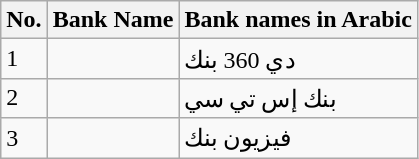<table class="wikitable sortable">
<tr>
<th>No.</th>
<th>Bank Name</th>
<th>Bank names in Arabic</th>
</tr>
<tr>
<td>1</td>
<td></td>
<td>دي 360 بنك</td>
</tr>
<tr>
<td>2</td>
<td></td>
<td>بنك إس تي سي</td>
</tr>
<tr>
<td>3</td>
<td></td>
<td>فيزيون بنك</td>
</tr>
</table>
